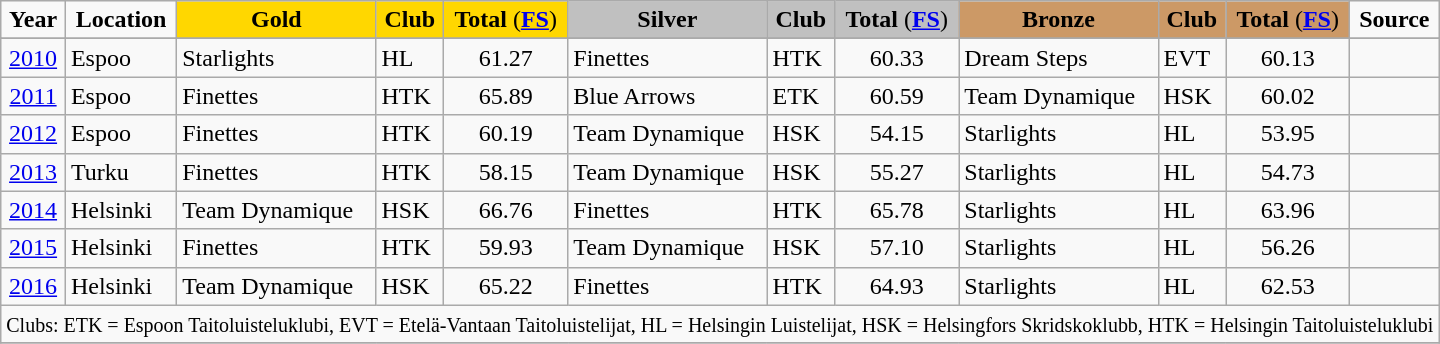<table class="wikitable sortable">
<tr>
<td align="center" align="center"><strong>Year</strong></td>
<td align="center"><strong>Location</strong></td>
<td align="center" bgcolor="gold"><strong>Gold</strong></td>
<td align="center" bgcolor="gold"><strong>Club</strong></td>
<td align="center" bgcolor="gold"><strong>Total</strong> (<strong><a href='#'>FS</a></strong>)</td>
<td align="center" bgcolor="silver"><strong>Silver</strong></td>
<td align="center" bgcolor="silver"><strong>Club</strong></td>
<td align="center" bgcolor="silver"><strong>Total</strong> (<strong><a href='#'>FS</a></strong>)</td>
<td align="center" bgcolor="cc9966"><strong>Bronze</strong></td>
<td align="center" bgcolor="cc9966"><strong>Club</strong></td>
<td align="center" bgcolor="cc9966"><strong>Total</strong> (<strong><a href='#'>FS</a></strong>)</td>
<td align="center"><strong>Source</strong></td>
</tr>
<tr>
</tr>
<tr>
<td align="center"><a href='#'>2010</a></td>
<td>Espoo</td>
<td>Starlights</td>
<td>HL</td>
<td align=center>61.27</td>
<td>Finettes</td>
<td>HTK</td>
<td align=center>60.33</td>
<td>Dream Steps</td>
<td>EVT</td>
<td align=center>60.13</td>
<td align=center></td>
</tr>
<tr>
<td align="center"><a href='#'>2011</a></td>
<td>Espoo</td>
<td>Finettes</td>
<td>HTK</td>
<td align=center>65.89</td>
<td>Blue Arrows</td>
<td>ETK</td>
<td align=center>60.59</td>
<td>Team Dynamique</td>
<td>HSK</td>
<td align=center>60.02</td>
<td align=center></td>
</tr>
<tr>
<td align="center"><a href='#'>2012</a></td>
<td>Espoo</td>
<td>Finettes</td>
<td>HTK</td>
<td align=center>60.19</td>
<td>Team Dynamique</td>
<td>HSK</td>
<td align=center>54.15</td>
<td>Starlights</td>
<td>HL</td>
<td align=center>53.95</td>
<td align=center></td>
</tr>
<tr>
<td align="center"><a href='#'>2013</a></td>
<td>Turku</td>
<td>Finettes</td>
<td>HTK</td>
<td align=center>58.15</td>
<td>Team Dynamique</td>
<td>HSK</td>
<td align=center>55.27</td>
<td>Starlights</td>
<td>HL</td>
<td align=center>54.73</td>
<td align=center></td>
</tr>
<tr>
<td align="center"><a href='#'>2014</a></td>
<td>Helsinki</td>
<td>Team Dynamique</td>
<td>HSK</td>
<td align=center>66.76</td>
<td>Finettes</td>
<td>HTK</td>
<td align=center>65.78</td>
<td>Starlights</td>
<td>HL</td>
<td align=center>63.96</td>
<td align=center></td>
</tr>
<tr>
<td align="center"><a href='#'>2015</a></td>
<td>Helsinki</td>
<td>Finettes</td>
<td>HTK</td>
<td align=center>59.93</td>
<td>Team Dynamique</td>
<td>HSK</td>
<td align=center>57.10</td>
<td>Starlights</td>
<td>HL</td>
<td align=center>56.26</td>
<td align=center></td>
</tr>
<tr>
<td align="center"><a href='#'>2016</a></td>
<td>Helsinki</td>
<td>Team Dynamique</td>
<td>HSK</td>
<td align=center>65.22</td>
<td>Finettes</td>
<td>HTK</td>
<td align=center>64.93</td>
<td>Starlights</td>
<td>HL</td>
<td align=center>62.53</td>
<td align=center></td>
</tr>
<tr>
<td colspan="12" align="center"><small>Clubs: ETK = Espoon Taitoluisteluklubi, EVT = Etelä-Vantaan Taitoluistelijat, HL = Helsingin Luistelijat, HSK = Helsingfors Skridskoklubb, HTK = Helsingin Taitoluisteluklubi</small></td>
</tr>
<tr>
</tr>
</table>
